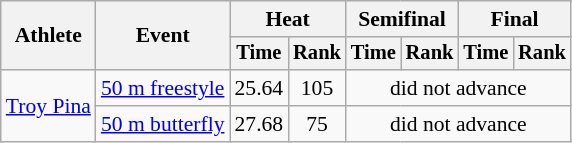<table class="wikitable" style="text-align:center; font-size:90%">
<tr>
<th rowspan="2">Athlete</th>
<th rowspan="2">Event</th>
<th colspan="2">Heat</th>
<th colspan="2">Semifinal</th>
<th colspan="2">Final</th>
</tr>
<tr style="font-size:95%">
<th>Time</th>
<th>Rank</th>
<th>Time</th>
<th>Rank</th>
<th>Time</th>
<th>Rank</th>
</tr>
<tr>
<td align=left rowspan=2><a href='#'>Troy Pina</a></td>
<td align=left><a href='#'>50 m freestyle</a></td>
<td>25.64</td>
<td>105</td>
<td colspan=4>did not advance</td>
</tr>
<tr>
<td align=left><a href='#'>50 m butterfly</a></td>
<td>27.68</td>
<td>75</td>
<td colspan=4>did not advance</td>
</tr>
</table>
